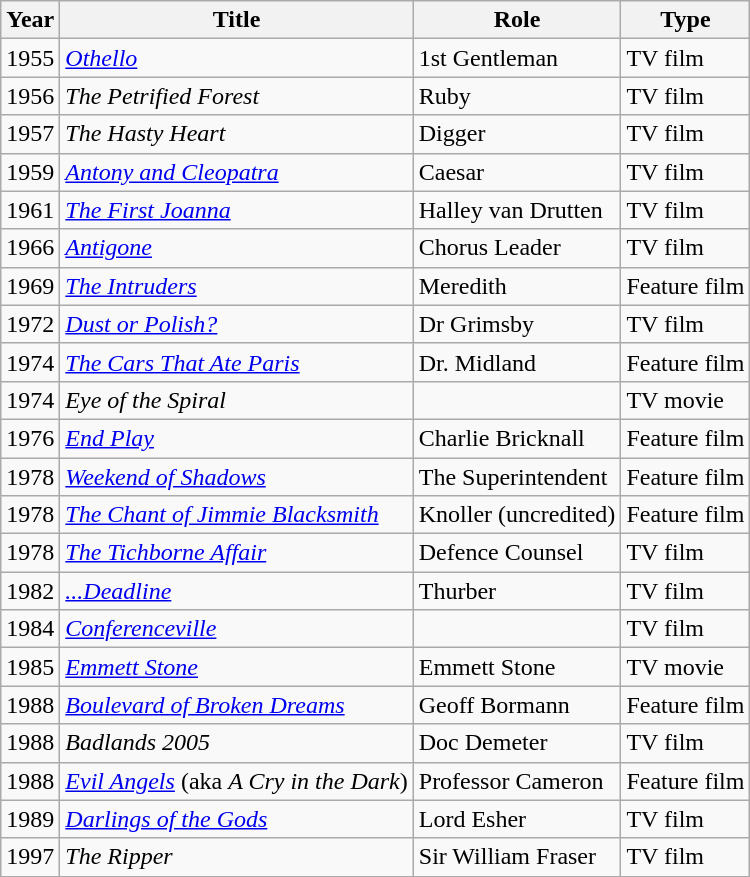<table class="wikitable">
<tr>
<th>Year</th>
<th>Title</th>
<th>Role</th>
<th>Type</th>
</tr>
<tr>
<td>1955</td>
<td><em><a href='#'>Othello</a></em></td>
<td>1st Gentleman</td>
<td>TV film</td>
</tr>
<tr>
<td>1956</td>
<td><em>The Petrified Forest</em></td>
<td>Ruby</td>
<td>TV film</td>
</tr>
<tr>
<td>1957</td>
<td><em>The Hasty Heart</em></td>
<td>Digger</td>
<td>TV film</td>
</tr>
<tr>
<td>1959</td>
<td><em><a href='#'>Antony and Cleopatra</a></em></td>
<td>Caesar</td>
<td>TV film</td>
</tr>
<tr>
<td>1961</td>
<td><em><a href='#'>The First Joanna</a></em></td>
<td>Halley van Drutten</td>
<td>TV film</td>
</tr>
<tr>
<td>1966</td>
<td><em><a href='#'>Antigone</a></em></td>
<td>Chorus Leader</td>
<td>TV film</td>
</tr>
<tr>
<td>1969</td>
<td><em><a href='#'>The Intruders</a></em></td>
<td>Meredith</td>
<td>Feature film</td>
</tr>
<tr>
<td>1972</td>
<td><em><a href='#'>Dust or Polish?</a></em></td>
<td>Dr Grimsby</td>
<td>TV film</td>
</tr>
<tr>
<td>1974</td>
<td><em><a href='#'>The Cars That Ate Paris</a></em></td>
<td>Dr. Midland</td>
<td>Feature film</td>
</tr>
<tr>
<td>1974</td>
<td><em>Eye of the Spiral</em></td>
<td></td>
<td>TV movie</td>
</tr>
<tr>
<td>1976</td>
<td><em><a href='#'>End Play</a></em></td>
<td>Charlie Bricknall</td>
<td>Feature film</td>
</tr>
<tr>
<td>1978</td>
<td><em><a href='#'>Weekend of Shadows</a></em></td>
<td>The Superintendent</td>
<td>Feature film</td>
</tr>
<tr>
<td>1978</td>
<td><em><a href='#'>The Chant of Jimmie Blacksmith</a></em></td>
<td>Knoller (uncredited)</td>
<td>Feature film</td>
</tr>
<tr>
<td>1978</td>
<td><em><a href='#'>The Tichborne Affair</a></em></td>
<td>Defence Counsel</td>
<td>TV film</td>
</tr>
<tr>
<td>1982</td>
<td><em><a href='#'>...Deadline</a></em></td>
<td>Thurber</td>
<td>TV film</td>
</tr>
<tr>
<td>1984</td>
<td><em><a href='#'>Conferenceville</a></em></td>
<td></td>
<td>TV film</td>
</tr>
<tr>
<td>1985</td>
<td><em><a href='#'>Emmett Stone</a></em></td>
<td>Emmett Stone</td>
<td>TV movie</td>
</tr>
<tr>
<td>1988</td>
<td><em><a href='#'>Boulevard of Broken Dreams</a></em></td>
<td>Geoff Bormann</td>
<td>Feature film</td>
</tr>
<tr>
<td>1988</td>
<td><em>Badlands 2005</em></td>
<td>Doc Demeter</td>
<td>TV film</td>
</tr>
<tr>
<td>1988</td>
<td><em><a href='#'>Evil Angels</a></em> (aka <em>A Cry in the Dark</em>)</td>
<td>Professor Cameron</td>
<td>Feature film</td>
</tr>
<tr>
<td>1989</td>
<td><em><a href='#'>Darlings of the Gods</a></em></td>
<td>Lord Esher</td>
<td>TV film</td>
</tr>
<tr>
<td>1997</td>
<td><em>The Ripper</em></td>
<td>Sir William Fraser</td>
<td>TV film</td>
</tr>
</table>
